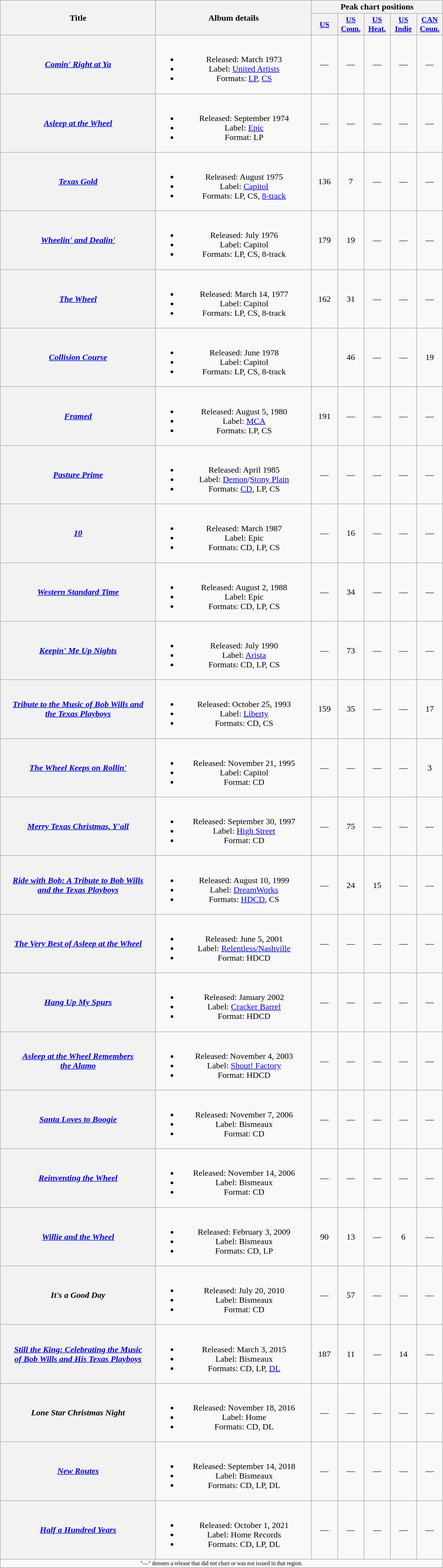<table class="wikitable plainrowheaders" style="text-align:center;">
<tr>
<th scope="col" rowspan="2" style="width:18em;">Title</th>
<th scope="col" rowspan="2" style="width:18em;">Album details</th>
<th scope="col" colspan="5">Peak chart positions</th>
</tr>
<tr>
<th scope="col" style="width:3em;font-size:90%;"><a href='#'>US</a></th>
<th scope="col" style="width:3em;font-size:90%;"><a href='#'>US<br>Coun.</a></th>
<th scope="col" style="width:3em;font-size:90%;"><a href='#'>US<br>Heat.</a></th>
<th scope="col" style="width:3em;font-size:90%;"><a href='#'>US<br>Indie</a></th>
<th scope="col" style="width:3em;font-size:90%;"><a href='#'>CAN<br>Coun.</a></th>
</tr>
<tr>
<th scope="row"><em><a href='#'>Comin' Right at Ya</a></em></th>
<td><br><ul><li>Released: March 1973</li><li>Label: <a href='#'>United Artists</a></li><li>Formats: <a href='#'>LP</a>, <a href='#'>CS</a></li></ul></td>
<td>—</td>
<td>—</td>
<td>—</td>
<td>—</td>
<td>—</td>
</tr>
<tr>
<th scope="row"><em><a href='#'>Asleep at the Wheel</a></em></th>
<td><br><ul><li>Released: September 1974</li><li>Label: <a href='#'>Epic</a></li><li>Format: LP</li></ul></td>
<td>—</td>
<td>—</td>
<td>—</td>
<td>—</td>
<td>—</td>
</tr>
<tr>
<th scope="row"><em><a href='#'>Texas Gold</a></em></th>
<td><br><ul><li>Released: August 1975</li><li>Label: <a href='#'>Capitol</a></li><li>Formats: LP, CS, <a href='#'>8-track</a></li></ul></td>
<td>136<br></td>
<td>7<br></td>
<td>—</td>
<td>—</td>
<td>—</td>
</tr>
<tr>
<th scope="row"><em><a href='#'>Wheelin' and Dealin'</a></em></th>
<td><br><ul><li>Released: July 1976</li><li>Label: Capitol</li><li>Formats: LP, CS, 8-track</li></ul></td>
<td>179<br></td>
<td>19<br></td>
<td>—</td>
<td>—</td>
<td>—</td>
</tr>
<tr>
<th scope="row"><em><a href='#'>The Wheel</a></em></th>
<td><br><ul><li>Released: March 14, 1977</li><li>Label: Capitol</li><li>Formats: LP, CS, 8-track</li></ul></td>
<td>162<br></td>
<td>31<br></td>
<td>—</td>
<td>—</td>
<td>—</td>
</tr>
<tr>
<th scope="row"><em><a href='#'>Collision Course</a></em></th>
<td><br><ul><li>Released: June 1978</li><li>Label: Capitol</li><li>Formats: LP, CS, 8-track</li></ul></td>
<td></td>
<td>46<br></td>
<td>—</td>
<td>—</td>
<td>19<br></td>
</tr>
<tr>
<th scope="row"><em><a href='#'>Framed</a></em></th>
<td><br><ul><li>Released: August 5, 1980</li><li>Label: <a href='#'>MCA</a></li><li>Formats: LP, CS</li></ul></td>
<td>191<br></td>
<td>—</td>
<td>—</td>
<td>—</td>
<td>—</td>
</tr>
<tr>
<th scope="row"><em><a href='#'>Pasture Prime</a></em><br></th>
<td><br><ul><li>Released: April 1985</li><li>Label: <a href='#'>Demon</a>/<a href='#'>Stony Plain</a></li><li>Formats: <a href='#'>CD</a>, LP, CS</li></ul></td>
<td>—</td>
<td>—</td>
<td>—</td>
<td>—</td>
<td>—</td>
</tr>
<tr>
<th scope="row"><em><a href='#'>10</a></em></th>
<td><br><ul><li>Released: March 1987</li><li>Label: Epic</li><li>Formats: CD, LP, CS</li></ul></td>
<td>—</td>
<td>16<br></td>
<td>—</td>
<td>—</td>
<td>—</td>
</tr>
<tr>
<th scope="row"><em><a href='#'>Western Standard Time</a></em></th>
<td><br><ul><li>Released: August 2, 1988</li><li>Label: Epic</li><li>Formats: CD, LP, CS</li></ul></td>
<td>—</td>
<td>34<br></td>
<td>—</td>
<td>—</td>
<td>—</td>
</tr>
<tr>
<th scope="row"><em><a href='#'>Keepin' Me Up Nights</a></em></th>
<td><br><ul><li>Released: July 1990</li><li>Label: <a href='#'>Arista</a></li><li>Formats: CD, LP, CS</li></ul></td>
<td>—</td>
<td>73<br></td>
<td>—</td>
<td>—</td>
<td>—</td>
</tr>
<tr>
<th scope="row"><em><a href='#'>Tribute to the Music of Bob Wills and<br>the Texas Playboys</a></em></th>
<td><br><ul><li>Released: October 25, 1993</li><li>Label: <a href='#'>Liberty</a></li><li>Formats: CD, CS</li></ul></td>
<td>159<br></td>
<td>35<br></td>
<td>—</td>
<td>—</td>
<td>17<br></td>
</tr>
<tr>
<th scope="row"><em><a href='#'>The Wheel Keeps on Rollin'</a></em></th>
<td><br><ul><li>Released: November 21, 1995</li><li>Label: Capitol</li><li>Format: CD</li></ul></td>
<td>—</td>
<td>—</td>
<td>—</td>
<td>—</td>
<td>3<br></td>
</tr>
<tr>
<th scope="row"><em><a href='#'>Merry Texas Christmas, Y'all</a></em></th>
<td><br><ul><li>Released: September 30, 1997</li><li>Label: <a href='#'>High Street</a></li><li>Format: CD</li></ul></td>
<td>—</td>
<td>75<br></td>
<td>—</td>
<td>—</td>
<td>—</td>
</tr>
<tr>
<th scope="row"><em><a href='#'>Ride with Bob: A Tribute to Bob Wills<br>and the Texas Playboys</a></em></th>
<td><br><ul><li>Released: August 10, 1999</li><li>Label: <a href='#'>DreamWorks</a></li><li>Formats: <a href='#'>HDCD</a>, CS</li></ul></td>
<td>—</td>
<td>24<br></td>
<td>15<br></td>
<td>—</td>
<td>—</td>
</tr>
<tr>
<th scope="row"><em><a href='#'>The Very Best of Asleep at the Wheel</a></em></th>
<td><br><ul><li>Released: June 5, 2001</li><li>Label: <a href='#'>Relentless/Nashville</a></li><li>Format: HDCD</li></ul></td>
<td>—</td>
<td>—</td>
<td>—</td>
<td>—</td>
<td>—</td>
</tr>
<tr>
<th scope="row"><em><a href='#'>Hang Up My Spurs</a></em></th>
<td><br><ul><li>Released: January 2002</li><li>Label: <a href='#'>Cracker Barrel</a></li><li>Format: HDCD</li></ul></td>
<td>—</td>
<td>—</td>
<td>—</td>
<td>—</td>
<td>—</td>
</tr>
<tr>
<th scope="row"><em><a href='#'>Asleep at the Wheel Remembers<br>the Alamo</a></em></th>
<td><br><ul><li>Released: November 4, 2003</li><li>Label: <a href='#'>Shout! Factory</a></li><li>Format: HDCD</li></ul></td>
<td>—</td>
<td>—</td>
<td>—</td>
<td>—</td>
<td>—</td>
</tr>
<tr>
<th scope="row"><em><a href='#'>Santa Loves to Boogie</a></em></th>
<td><br><ul><li>Released: November 7, 2006</li><li>Label: Bismeaux</li><li>Format: CD</li></ul></td>
<td>—</td>
<td>—</td>
<td>—</td>
<td>—</td>
<td>—</td>
</tr>
<tr>
<th scope="row"><em><a href='#'>Reinventing the Wheel</a></em></th>
<td><br><ul><li>Released: November 14, 2006</li><li>Label: Bismeaux</li><li>Format: CD</li></ul></td>
<td>—</td>
<td>—</td>
<td>—</td>
<td>—</td>
<td>—</td>
</tr>
<tr>
<th scope="row"><em><a href='#'>Willie and the Wheel</a></em><br></th>
<td><br><ul><li>Released: February 3, 2009</li><li>Label: Bismeaux</li><li>Formats: CD, LP</li></ul></td>
<td>90<br></td>
<td>13<br></td>
<td>—</td>
<td>6<br></td>
<td>—</td>
</tr>
<tr>
<th scope="row"><em>It's a Good Day</em><br></th>
<td><br><ul><li>Released: July 20, 2010</li><li>Label: Bismeaux</li><li>Format: CD</li></ul></td>
<td>—</td>
<td>57<br></td>
<td>—</td>
<td>—</td>
<td>—</td>
</tr>
<tr>
<th scope="row"><em><a href='#'>Still the King: Celebrating the Music<br>of Bob Wills and His Texas Playboys</a></em></th>
<td><br><ul><li>Released: March 3, 2015</li><li>Label: Bismeaux</li><li>Formats: CD, LP, <a href='#'>DL</a></li></ul></td>
<td>187<br></td>
<td>11<br></td>
<td>—</td>
<td>14<br></td>
<td>—</td>
</tr>
<tr>
<th scope="row"><em>Lone Star Christmas Night</em></th>
<td><br><ul><li>Released: November 18, 2016</li><li>Label: Home</li><li>Formats: CD, DL</li></ul></td>
<td>—</td>
<td>—</td>
<td>—</td>
<td>—</td>
<td>—</td>
</tr>
<tr>
<th scope="row"><em><a href='#'>New Routes</a></em></th>
<td><br><ul><li>Released: September 14, 2018</li><li>Label: Bismeaux</li><li>Formats: CD, LP, DL</li></ul></td>
<td>—</td>
<td>—</td>
<td>—</td>
<td>—</td>
<td>—</td>
</tr>
<tr>
<th scope="row"><em><a href='#'>Half a Hundred Years</a></em></th>
<td><br><ul><li>Released: October 1, 2021</li><li>Label: Home Records</li><li>Formats: CD, LP, DL</li></ul></td>
<td>—</td>
<td>—</td>
<td>—</td>
<td>—</td>
<td>—</td>
</tr>
<tr>
<td align="center" colspan="7" style="font-size: 8pt">"—" denotes a release that did not chart or was not issued in that region.</td>
</tr>
</table>
